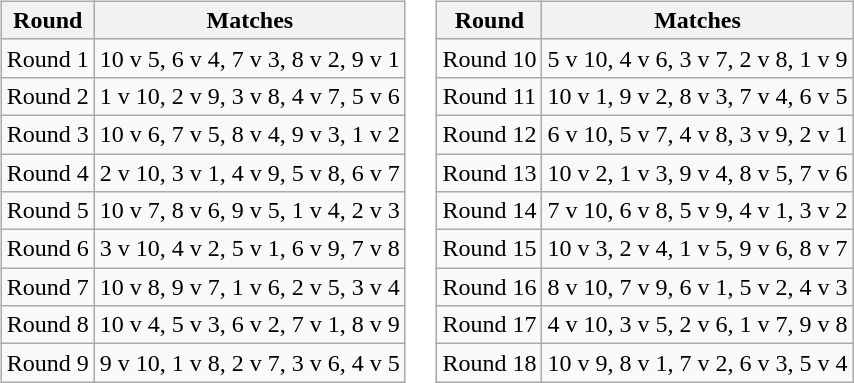<table>
<tr valign=top>
<td><br><table class="wikitable" style="text-align:center">
<tr>
<th>Round</th>
<th>Matches</th>
</tr>
<tr>
<td>Round 1</td>
<td>10 v 5, 6 v 4, 7 v 3, 8 v 2, 9 v 1</td>
</tr>
<tr>
<td>Round 2</td>
<td>1 v 10, 2 v 9, 3 v 8, 4 v 7, 5 v 6</td>
</tr>
<tr>
<td>Round 3</td>
<td>10 v 6, 7 v 5, 8 v 4, 9 v 3, 1 v 2</td>
</tr>
<tr>
<td>Round 4</td>
<td>2 v 10, 3 v 1, 4 v 9, 5 v 8, 6 v 7</td>
</tr>
<tr>
<td>Round 5</td>
<td>10 v 7, 8 v 6, 9 v 5, 1 v 4, 2 v 3</td>
</tr>
<tr>
<td>Round 6</td>
<td>3 v 10, 4 v 2, 5 v 1, 6 v 9, 7 v 8</td>
</tr>
<tr>
<td>Round 7</td>
<td>10 v 8, 9 v 7, 1 v 6, 2 v 5, 3 v 4</td>
</tr>
<tr>
<td>Round 8</td>
<td>10 v 4, 5 v 3, 6 v 2, 7 v 1, 8 v 9</td>
</tr>
<tr>
<td>Round 9</td>
<td>9 v 10, 1 v 8, 2 v 7, 3 v 6, 4 v 5</td>
</tr>
</table>
</td>
<td><br><table class="wikitable" style="text-align:center">
<tr>
<th>Round</th>
<th>Matches</th>
</tr>
<tr>
<td>Round 10</td>
<td>5 v 10, 4 v 6, 3 v 7, 2 v 8, 1 v 9</td>
</tr>
<tr>
<td>Round 11</td>
<td>10 v 1, 9 v 2, 8 v 3, 7 v 4, 6 v 5</td>
</tr>
<tr>
<td>Round 12</td>
<td>6 v 10, 5 v 7, 4 v 8, 3 v 9, 2 v 1</td>
</tr>
<tr>
<td>Round 13</td>
<td>10 v 2, 1 v 3, 9 v 4, 8 v 5, 7 v 6</td>
</tr>
<tr>
<td>Round 14</td>
<td>7 v 10, 6 v 8, 5 v 9, 4 v 1, 3 v 2</td>
</tr>
<tr>
<td>Round 15</td>
<td>10 v 3, 2 v 4, 1 v 5, 9 v 6, 8 v 7</td>
</tr>
<tr>
<td>Round 16</td>
<td>8 v 10, 7 v 9, 6 v 1, 5 v 2, 4 v 3</td>
</tr>
<tr>
<td>Round 17</td>
<td>4 v 10, 3 v 5, 2 v 6, 1 v 7, 9 v 8</td>
</tr>
<tr>
<td>Round 18</td>
<td>10 v 9, 8 v 1, 7 v 2, 6 v 3, 5 v 4</td>
</tr>
</table>
</td>
</tr>
</table>
